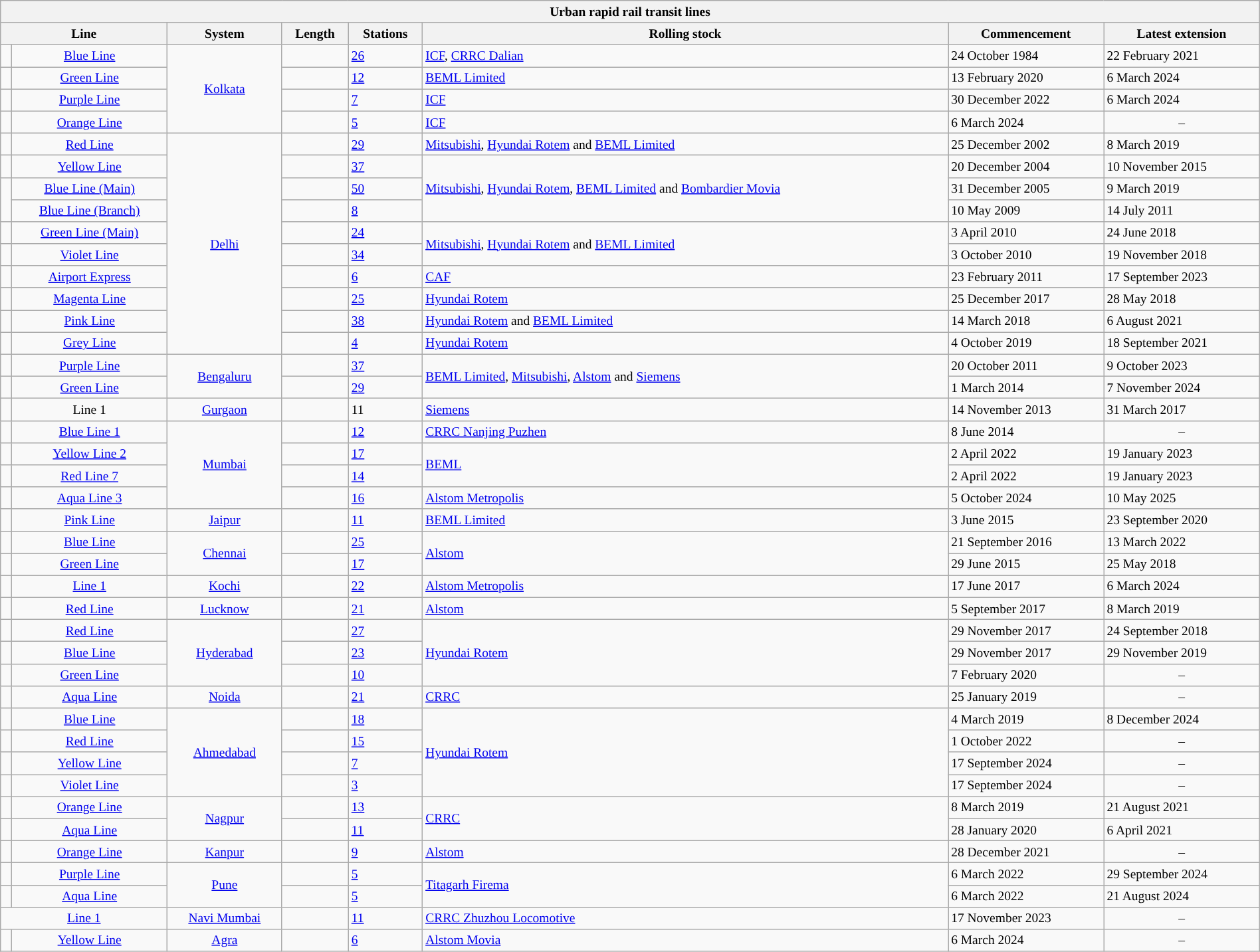<table class="wikitable sortable collapsible" style="width:100%; text-align: center; font-size:small">
<tr>
<th colspan="9">Urban rapid rail transit lines</th>
</tr>
<tr>
<th colspan="2" scope="col" class="unsortable">Line</th>
<th scope="col">System</th>
<th scope="col">Length</th>
<th scope="col">Stations</th>
<th scope="col">Rolling stock</th>
<th scope="col" data-sort-type=date>Commencement</th>
<th scope="col" data-sort-type=date>Latest extension</th>
</tr>
<tr>
<td style="width:5px; background:#"></td>
<td><a href='#'>Blue Line</a></td>
<td rowspan="4"><a href='#'>Kolkata</a></td>
<td style="text-align:left"></td>
<td style="text-align:left"><a href='#'>26</a></td>
<td style="text-align:left"><a href='#'>ICF</a>, <a href='#'>CRRC Dalian</a></td>
<td style="text-align:left">24 October 1984</td>
<td style="text-align:left">22 February 2021</td>
</tr>
<tr>
<td style="width:5px; background:#"></td>
<td><a href='#'>Green Line</a></td>
<td style="text-align:left"></td>
<td style="text-align:left"><a href='#'>12</a></td>
<td style="text-align:left"><a href='#'>BEML Limited</a></td>
<td style="text-align:left">13 February 2020</td>
<td style="text-align:left">6 March 2024</td>
</tr>
<tr>
<td style="width:5px; background:#"></td>
<td><a href='#'>Purple Line</a></td>
<td style="text-align:left"></td>
<td style="text-align:left"><a href='#'>7</a></td>
<td style="text-align:left"><a href='#'>ICF</a></td>
<td style="text-align:left">30 December 2022</td>
<td style="text-align:left">6 March 2024</td>
</tr>
<tr>
<td style="width:5px; background:#"></td>
<td><a href='#'>Orange Line</a></td>
<td style="text-align:left"></td>
<td style="text-align:left"><a href='#'>5</a></td>
<td style="text-align:left"><a href='#'>ICF</a></td>
<td style="text-align:left">6 March 2024</td>
<td>–</td>
</tr>
<tr>
<td style="width:5px;background:#"></td>
<td><a href='#'>Red Line</a></td>
<td rowspan="10"><a href='#'>Delhi</a></td>
<td style="text-align:left"></td>
<td style="text-align:left"><a href='#'>29</a></td>
<td style="text-align:left"><a href='#'>Mitsubishi</a>, <a href='#'>Hyundai Rotem</a> and <a href='#'>BEML Limited</a></td>
<td style="text-align:left">25 December 2002</td>
<td style="text-align:left">8 March 2019</td>
</tr>
<tr>
<td style="width:5px;background:#"></td>
<td><a href='#'>Yellow Line</a></td>
<td style="text-align:left"></td>
<td style="text-align:left"><a href='#'>37</a></td>
<td rowspan=3 style="text-align:left"><a href='#'>Mitsubishi</a>, <a href='#'>Hyundai Rotem</a>, <a href='#'>BEML Limited</a> and <a href='#'>Bombardier Movia</a></td>
<td style="text-align:left">20 December 2004</td>
<td style="text-align:left">10 November 2015</td>
</tr>
<tr>
<td rowspan=2 style="width:5px;background:#"></td>
<td><a href='#'>Blue Line (Main)</a></td>
<td style="text-align:left"></td>
<td style="text-align:left"><a href='#'>50</a></td>
<td style="text-align:left">31 December 2005</td>
<td style="text-align:left">9 March 2019</td>
</tr>
<tr>
<td><a href='#'>Blue Line (Branch)</a></td>
<td style="text-align:left"></td>
<td style="text-align:left"><a href='#'>8</a></td>
<td style="text-align:left">10 May 2009</td>
<td style="text-align:left">14 July 2011</td>
</tr>
<tr>
<td style="width:5px;background:#"></td>
<td><a href='#'>Green Line (Main)</a></td>
<td style="text-align:left"></td>
<td style="text-align:left"><a href='#'>24</a></td>
<td rowspan="2" style="text-align:left"><a href='#'>Mitsubishi</a>, <a href='#'>Hyundai Rotem</a> and <a href='#'>BEML Limited</a></td>
<td style="text-align:left">3 April 2010</td>
<td style="text-align:left">24 June 2018</td>
</tr>
<tr>
<td style="width:5px;background:#"></td>
<td><a href='#'>Violet Line</a></td>
<td style="text-align:left"></td>
<td style="text-align:left"><a href='#'>34</a></td>
<td style="text-align:left">3 October 2010</td>
<td style="text-align:left">19 November 2018</td>
</tr>
<tr>
<td style="width:5px;background:#"></td>
<td><a href='#'>Airport Express</a></td>
<td style="text-align:left"></td>
<td style="text-align:left"><a href='#'>6</a></td>
<td style="text-align:left"><a href='#'>CAF</a></td>
<td style="text-align:left">23 February 2011</td>
<td style="text-align:left">17 September 2023</td>
</tr>
<tr>
<td style="width:5px;background:#"></td>
<td><a href='#'>Magenta Line</a></td>
<td style="text-align:left"></td>
<td style="text-align:left"><a href='#'>25</a></td>
<td style="text-align:left"><a href='#'>Hyundai Rotem</a></td>
<td style="text-align:left">25 December 2017</td>
<td style="text-align:left">28 May 2018</td>
</tr>
<tr>
<td style="width:5px;background:#"></td>
<td><a href='#'>Pink Line</a></td>
<td style="text-align:left"></td>
<td style="text-align:left"><a href='#'>38</a></td>
<td style="text-align:left"><a href='#'>Hyundai Rotem</a> and <a href='#'>BEML Limited</a></td>
<td style="text-align:left">14 March 2018</td>
<td style="text-align:left">6 August 2021</td>
</tr>
<tr>
<td style="width:5px;background:#"></td>
<td><a href='#'>Grey Line</a></td>
<td style="text-align:left"></td>
<td style="text-align:left"><a href='#'>4</a></td>
<td style="text-align:left"><a href='#'>Hyundai Rotem</a></td>
<td style="text-align:left">4 October 2019</td>
<td style="text-align:left">18 September 2021</td>
</tr>
<tr>
<td style="width:5px;background:#"></td>
<td><a href='#'>Purple Line</a></td>
<td rowspan="2"><a href='#'>Bengaluru</a></td>
<td style="text-align:left"></td>
<td style="text-align:left"><a href='#'>37</a></td>
<td rowspan=2 style="text-align:left"><a href='#'>BEML Limited</a>, <a href='#'>Mitsubishi</a>, <a href='#'>Alstom</a> and <a href='#'>Siemens</a></td>
<td style="text-align:left">20 October 2011</td>
<td style="text-align:left">9 October 2023</td>
</tr>
<tr>
<td style="width:5px; background:#"></td>
<td><a href='#'>Green Line</a></td>
<td style="text-align:left"></td>
<td style="text-align:left"><a href='#'>29</a></td>
<td style="text-align:left">1 March 2014</td>
<td style="text-align:left">7 November 2024</td>
</tr>
<tr>
<td style="width:5px;background:#"></td>
<td> Line 1</td>
<td><a href='#'>Gurgaon</a></td>
<td style="text-align:left"></td>
<td style="text-align:left">11</td>
<td style="text-align:left"><a href='#'>Siemens</a></td>
<td style="text-align:left">14 November 2013</td>
<td style="text-align:left">31 March 2017</td>
</tr>
<tr>
<td style="width:5px; background:#"></td>
<td><a href='#'>Blue Line 1</a></td>
<td rowspan="4"><a href='#'>Mumbai</a></td>
<td style="text-align:left"></td>
<td style="text-align:left"><a href='#'>12</a></td>
<td style="text-align:left"><a href='#'>CRRC Nanjing Puzhen</a></td>
<td style="text-align:left">8 June 2014</td>
<td>–</td>
</tr>
<tr>
<td style="width:5px;background:#"></td>
<td><a href='#'>Yellow Line 2</a></td>
<td style="text-align:left"></td>
<td style="text-align:left"><a href='#'>17</a></td>
<td rowspan="2" style="text-align:left"><a href='#'>BEML</a></td>
<td style="text-align:left">2 April 2022</td>
<td style="text-align:left">19 January 2023</td>
</tr>
<tr>
<td style="width:5px; background:#"></td>
<td><a href='#'>Red Line 7</a></td>
<td style="text-align:left"></td>
<td style="text-align:left"><a href='#'>14</a></td>
<td style="text-align:left">2 April 2022</td>
<td style="text-align:left">19 January 2023</td>
</tr>
<tr>
<td style="width:5px; background:#"></td>
<td><a href='#'>Aqua Line 3</a></td>
<td style="text-align:left"></td>
<td style="text-align:left"><a href='#'>16</a></td>
<td style="text-align:left"><a href='#'>Alstom Metropolis</a></td>
<td style="text-align:left">5 October 2024</td>
<td style="text-align:left">10 May 2025</td>
</tr>
<tr>
<td style="width:5px;background:#"></td>
<td><a href='#'>Pink Line</a></td>
<td><a href='#'>Jaipur</a></td>
<td style="text-align:left"></td>
<td style="text-align:left"><a href='#'>11</a></td>
<td style="text-align:left"><a href='#'>BEML Limited</a></td>
<td style="text-align:left">3 June 2015</td>
<td style="text-align:left">23 September 2020</td>
</tr>
<tr>
<td style="width:5px;background:#"></td>
<td><a href='#'>Blue Line</a></td>
<td rowspan="2"><a href='#'>Chennai</a></td>
<td style="text-align:left"></td>
<td style="text-align:left"><a href='#'>25</a></td>
<td rowspan="2" style="text-align:left"><a href='#'>Alstom</a></td>
<td style="text-align:left">21 September 2016</td>
<td style="text-align:left">13 March 2022</td>
</tr>
<tr>
<td style="width:5px;background:#"></td>
<td><a href='#'>Green Line</a></td>
<td style="text-align:left"></td>
<td style="text-align:left"><a href='#'>17</a></td>
<td style="text-align:left">29 June 2015</td>
<td style="text-align:left">25 May 2018</td>
</tr>
<tr>
<td style="width:5px;background:#"></td>
<td><a href='#'>Line 1</a></td>
<td><a href='#'>Kochi</a></td>
<td style="text-align:left"></td>
<td style="text-align:left"><a href='#'>22</a></td>
<td style="text-align:left"><a href='#'>Alstom Metropolis</a></td>
<td style="text-align:left">17 June 2017</td>
<td style="text-align:left">6 March 2024</td>
</tr>
<tr>
<td style="width:5px; background:#"></td>
<td><a href='#'>Red Line</a></td>
<td><a href='#'>Lucknow</a></td>
<td style="text-align:left"></td>
<td style="text-align:left"><a href='#'>21</a></td>
<td style="text-align:left"><a href='#'>Alstom</a></td>
<td style="text-align:left">5 September 2017</td>
<td style="text-align:left">8 March 2019</td>
</tr>
<tr>
<td style="width:5px;background:#"></td>
<td><a href='#'>Red Line</a></td>
<td rowspan="3"><a href='#'>Hyderabad</a></td>
<td style="text-align:left"></td>
<td style="text-align:left"><a href='#'>27</a></td>
<td rowspan=3 style="text-align:left"><a href='#'>Hyundai Rotem</a></td>
<td style="text-align:left">29 November 2017</td>
<td style="text-align:left">24 September 2018</td>
</tr>
<tr>
<td style="width:5px;background:#"></td>
<td><a href='#'>Blue Line</a></td>
<td style="text-align:left"></td>
<td style="text-align:left"><a href='#'>23</a></td>
<td style="text-align:left">29 November 2017</td>
<td style="text-align:left">29 November 2019</td>
</tr>
<tr>
<td style="width:5px;background:#"></td>
<td><a href='#'>Green Line</a></td>
<td style="text-align:left"></td>
<td style="text-align:left"><a href='#'>10</a></td>
<td style="text-align:left">7 February 2020</td>
<td>–</td>
</tr>
<tr>
<td style="width:5px; background:#"></td>
<td><a href='#'>Aqua Line</a></td>
<td><a href='#'>Noida</a></td>
<td style="text-align:left"></td>
<td style="text-align:left"><a href='#'>21</a></td>
<td style="text-align:left"><a href='#'>CRRC</a></td>
<td style="text-align:left">25 January 2019</td>
<td>–</td>
</tr>
<tr>
<td style="width:5px; background:#"></td>
<td><a href='#'>Blue Line</a></td>
<td rowspan="4"><a href='#'>Ahmedabad</a></td>
<td style="text-align:left"></td>
<td style="text-align:left"><a href='#'>18</a></td>
<td rowspan="4" style="text-align:left"><a href='#'>Hyundai Rotem</a></td>
<td style="text-align:left">4 March 2019</td>
<td style="text-align:left">8 December 2024</td>
</tr>
<tr>
<td style="width:5px; background:	#"></td>
<td><a href='#'>Red Line</a></td>
<td style="text-align:left"></td>
<td style="text-align:left"><a href='#'>15</a></td>
<td style="text-align:left">1 October 2022</td>
<td>–</td>
</tr>
<tr>
<td style="width:5px; background:	#"></td>
<td><a href='#'>Yellow Line</a></td>
<td style="text-align:left"></td>
<td style="text-align:left"><a href='#'>7</a></td>
<td style="text-align:left">17 September 2024</td>
<td>–</td>
</tr>
<tr>
<td style="width:5px; background:	#"></td>
<td><a href='#'>Violet Line</a></td>
<td style="text-align:left"></td>
<td style="text-align:left"><a href='#'>3</a></td>
<td style="text-align:left">17 September 2024</td>
<td>–</td>
</tr>
<tr>
<td style="width:5px; background:#"></td>
<td><a href='#'>Orange Line</a></td>
<td rowspan="2"><a href='#'>Nagpur</a></td>
<td style="text-align:left"></td>
<td style="text-align:left"><a href='#'>13</a></td>
<td rowspan=2 style="text-align:left"><a href='#'>CRRC</a></td>
<td style="text-align:left">8 March 2019</td>
<td style="text-align:left">21 August 2021</td>
</tr>
<tr>
<td style="width:5px;background:#"></td>
<td><a href='#'>Aqua Line</a></td>
<td style="text-align:left"></td>
<td style="text-align:left"><a href='#'>11</a></td>
<td style="text-align:left">28 January 2020</td>
<td style="text-align:left">6 April 2021</td>
</tr>
<tr>
<td style="width:5px; background:#"></td>
<td><a href='#'>Orange Line</a></td>
<td><a href='#'>Kanpur</a></td>
<td style="text-align:left"></td>
<td style="text-align:left"><a href='#'>9</a></td>
<td style="text-align:left"><a href='#'>Alstom</a></td>
<td style="text-align:left">28 December 2021</td>
<td>–</td>
</tr>
<tr>
<td style="width:5px; background:#"></td>
<td><a href='#'>Purple Line</a></td>
<td rowspan="2"><a href='#'>Pune</a></td>
<td style="text-align:left"></td>
<td style="text-align:left"><a href='#'>5</a></td>
<td rowspan=2 style="text-align:left"><a href='#'>Titagarh Firema</a></td>
<td style="text-align:left">6 March 2022</td>
<td style="text-align:left">29 September 2024</td>
</tr>
<tr>
<td style="width:5px; background:#"></td>
<td><a href='#'>Aqua Line</a></td>
<td style="text-align:left"></td>
<td style="text-align:left"><a href='#'>5</a></td>
<td style="text-align:left">6 March 2022</td>
<td style="text-align:left">21 August 2024</td>
</tr>
<tr>
<td colspan=2><a href='#'>Line 1</a></td>
<td><a href='#'>Navi Mumbai</a></td>
<td style="text-align:left"></td>
<td style="text-align:left"><a href='#'>11</a></td>
<td style="text-align:left"><a href='#'>CRRC Zhuzhou Locomotive</a></td>
<td style="text-align:left">17 November 2023</td>
<td>–</td>
</tr>
<tr>
<td style="width:5px; background:#"></td>
<td><a href='#'>Yellow Line</a></td>
<td><a href='#'>Agra</a></td>
<td style="text-align:left"></td>
<td style="text-align:left"><a href='#'>6</a></td>
<td style="text-align:left"><a href='#'>Alstom Movia</a></td>
<td style="text-align:left">6 March 2024</td>
<td>–</td>
</tr>
</table>
